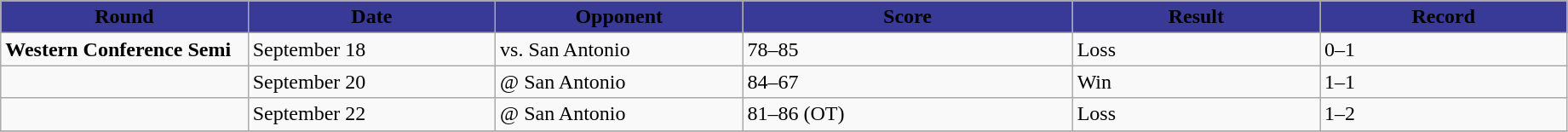<table class="wikitable sortable sortable">
<tr>
<th style="background:#393997;" width="15%">Round</th>
<th style="background:#393997;" width="15%">Date</th>
<th style="background:#393997;" width="15%">Opponent</th>
<th style="background:#393997;" width="20%">Score</th>
<th style="background:#393997;" width="15%">Result</th>
<th style="background:#393997;" width="15%">Record</th>
</tr>
<tr>
<td><strong>Western Conference Semi</strong></td>
<td>September 18</td>
<td>vs. San Antonio</td>
<td>78–85</td>
<td>Loss</td>
<td>0–1</td>
</tr>
<tr>
<td></td>
<td>September 20</td>
<td>@ San Antonio</td>
<td>84–67</td>
<td>Win</td>
<td>1–1</td>
</tr>
<tr>
<td></td>
<td>September 22</td>
<td>@ San Antonio</td>
<td>81–86 (OT)</td>
<td>Loss</td>
<td>1–2</td>
</tr>
<tr>
</tr>
</table>
